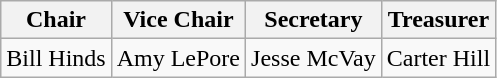<table class="wikitable">
<tr>
<th>Chair</th>
<th>Vice Chair</th>
<th>Secretary</th>
<th>Treasurer</th>
</tr>
<tr>
<td>Bill Hinds</td>
<td>Amy LePore</td>
<td>Jesse McVay</td>
<td>Carter Hill</td>
</tr>
</table>
